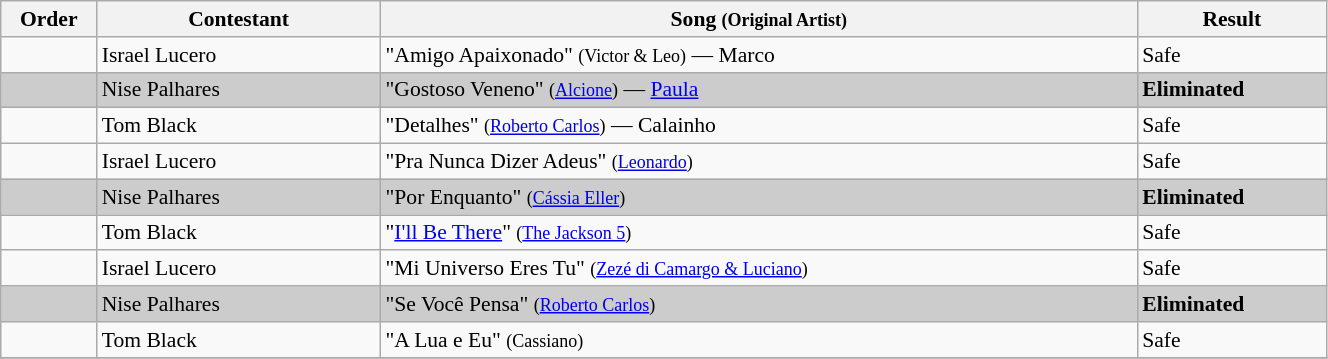<table class="wikitable" style="font-size:90%; width:70%; text-align: left;">
<tr>
<th width="05%">Order</th>
<th width="15%">Contestant</th>
<th width="40%">Song <small>(Original Artist)</small></th>
<th width="10%">Result</th>
</tr>
<tr>
<td></td>
<td>Israel Lucero</td>
<td>"Amigo Apaixonado" <small>(Victor & Leo)</small> — Marco</td>
<td>Safe</td>
</tr>
<tr>
<td bgcolor="CCCCCC"></td>
<td bgcolor="CCCCCC">Nise Palhares</td>
<td bgcolor="CCCCCC">"Gostoso Veneno" <small>(<a href='#'>Alcione</a>)</small> — <a href='#'>Paula</a></td>
<td bgcolor="CCCCCC"><strong>Eliminated</strong></td>
</tr>
<tr>
<td></td>
<td>Tom Black</td>
<td>"Detalhes" <small>(<a href='#'>Roberto Carlos</a>)</small> — Calainho</td>
<td>Safe</td>
</tr>
<tr>
<td></td>
<td>Israel Lucero</td>
<td>"Pra Nunca Dizer Adeus" <small>(<a href='#'>Leonardo</a>)</small></td>
<td>Safe</td>
</tr>
<tr>
<td bgcolor="CCCCCC"></td>
<td bgcolor="CCCCCC">Nise Palhares</td>
<td bgcolor="CCCCCC">"Por Enquanto" <small>(<a href='#'>Cássia Eller</a>)</small></td>
<td bgcolor="CCCCCC"><strong>Eliminated</strong></td>
</tr>
<tr>
<td></td>
<td>Tom Black</td>
<td>"<a href='#'>I'll Be There</a>" <small>(<a href='#'>The Jackson 5</a>)</small></td>
<td>Safe</td>
</tr>
<tr>
<td></td>
<td>Israel Lucero</td>
<td>"Mi Universo Eres Tu" <small>(<a href='#'>Zezé di Camargo & Luciano</a>)</small></td>
<td>Safe</td>
</tr>
<tr>
<td bgcolor="CCCCCC"></td>
<td bgcolor="CCCCCC">Nise Palhares</td>
<td bgcolor="CCCCCC">"Se Você Pensa" <small>(<a href='#'>Roberto Carlos</a>)</small></td>
<td bgcolor="CCCCCC"><strong>Eliminated</strong></td>
</tr>
<tr>
<td></td>
<td>Tom Black</td>
<td>"A Lua e Eu" <small>(Cassiano)</small></td>
<td>Safe</td>
</tr>
<tr>
</tr>
</table>
